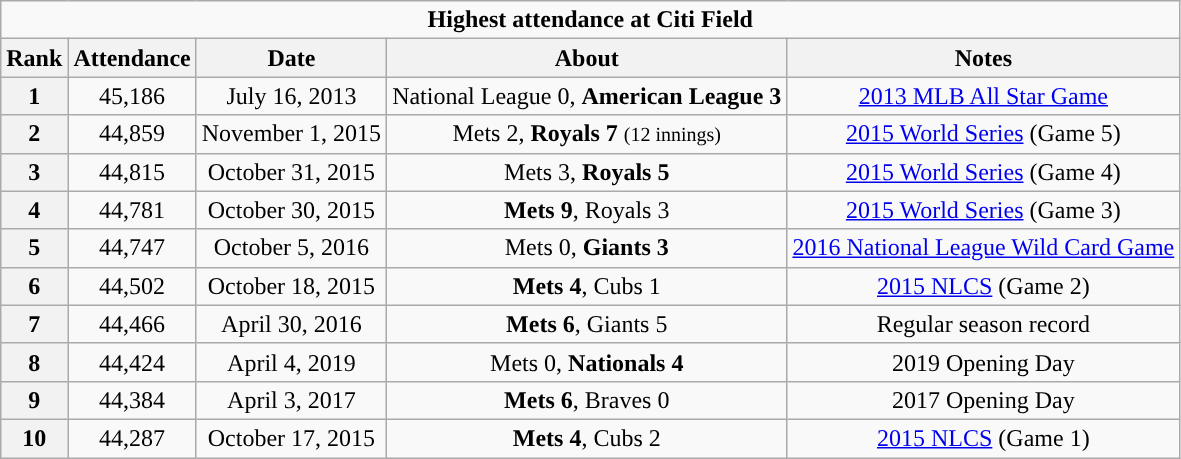<table class="wikitable" style="text-align:center">
<tr>
<td colspan="5"><strong>Highest attendance at Citi Field</strong></td>
</tr>
<tr>
<th>Rank</th>
<th>Attendance</th>
<th>Date</th>
<th>About</th>
<th>Notes</th>
</tr>
<tr>
<th>1</th>
<td>45,186</td>
<td>July 16, 2013</td>
<td>National League 0, <strong>American League 3</strong></td>
<td><a href='#'>2013 MLB All Star Game</a></td>
</tr>
<tr>
<th>2</th>
<td>44,859</td>
<td>November 1, 2015</td>
<td>Mets 2, <strong>Royals 7</strong> <small>(12 innings)</small></td>
<td><a href='#'>2015 World Series</a> (Game 5)</td>
</tr>
<tr>
<th>3</th>
<td>44,815</td>
<td>October 31, 2015</td>
<td>Mets 3, <strong>Royals 5</strong></td>
<td><a href='#'>2015 World Series</a> (Game 4)</td>
</tr>
<tr>
<th>4</th>
<td>44,781</td>
<td>October 30, 2015</td>
<td><strong>Mets 9</strong>, Royals 3</td>
<td><a href='#'>2015 World Series</a> (Game 3)</td>
</tr>
<tr>
<th>5</th>
<td>44,747</td>
<td>October 5, 2016</td>
<td>Mets 0, <strong>Giants 3</strong></td>
<td><a href='#'>2016 National League Wild Card Game</a></td>
</tr>
<tr>
<th>6</th>
<td>44,502</td>
<td>October 18, 2015</td>
<td><strong>Mets 4</strong>, Cubs 1</td>
<td><a href='#'>2015 NLCS</a> (Game 2)</td>
</tr>
<tr>
<th>7</th>
<td>44,466</td>
<td>April 30, 2016</td>
<td><strong>Mets 6</strong>, Giants 5</td>
<td>Regular season record</td>
</tr>
<tr>
<th>8</th>
<td>44,424</td>
<td>April 4, 2019</td>
<td>Mets 0, <strong>Nationals 4</strong></td>
<td>2019 Opening Day</td>
</tr>
<tr>
<th>9</th>
<td>44,384</td>
<td>April 3, 2017</td>
<td><strong>Mets 6</strong>, Braves 0</td>
<td>2017 Opening Day</td>
</tr>
<tr>
<th>10</th>
<td>44,287</td>
<td>October 17, 2015</td>
<td><strong>Mets 4</strong>, Cubs 2</td>
<td><a href='#'>2015 NLCS</a> (Game 1)</td>
</tr>
</table>
